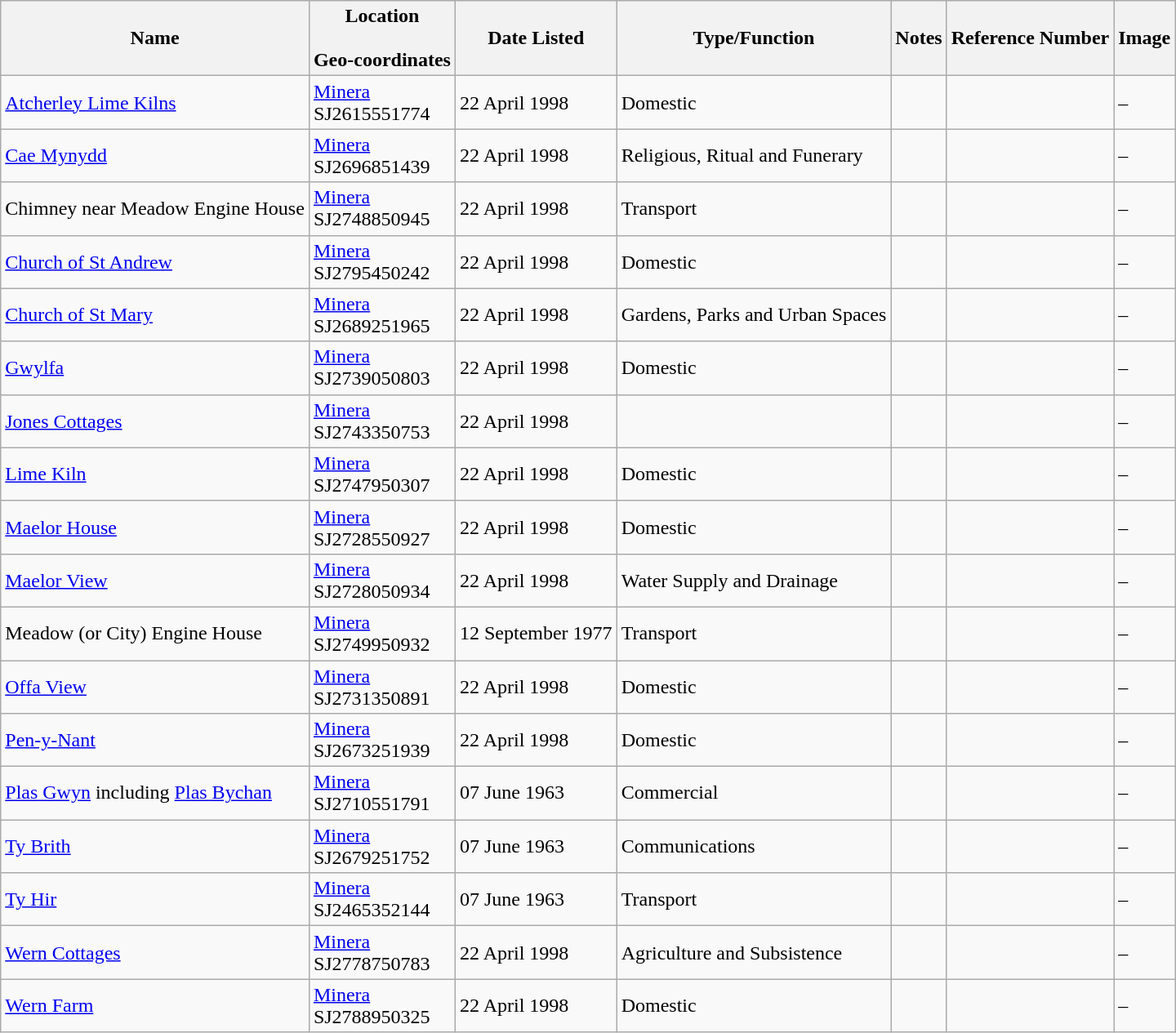<table class="wikitable sortable">
<tr>
<th>Name</th>
<th>Location<br><br>Geo-coordinates</th>
<th>Date Listed</th>
<th>Type/Function</th>
<th>Notes</th>
<th>Reference Number</th>
<th>Image</th>
</tr>
<tr>
<td><a href='#'>Atcherley Lime Kilns</a></td>
<td><a href='#'>Minera</a><br>SJ2615551774<br></td>
<td>22 April 1998</td>
<td>Domestic</td>
<td></td>
<td></td>
<td>–</td>
</tr>
<tr>
<td><a href='#'>Cae Mynydd</a></td>
<td><a href='#'>Minera</a><br>SJ2696851439<br></td>
<td>22 April 1998</td>
<td>Religious, Ritual and Funerary</td>
<td></td>
<td></td>
<td>–</td>
</tr>
<tr>
<td>Chimney near Meadow Engine House</td>
<td><a href='#'>Minera</a><br>SJ2748850945<br></td>
<td>22 April 1998</td>
<td>Transport</td>
<td></td>
<td></td>
<td>–</td>
</tr>
<tr>
<td><a href='#'>Church of St Andrew</a></td>
<td><a href='#'>Minera</a><br>SJ2795450242<br></td>
<td>22 April 1998</td>
<td>Domestic</td>
<td></td>
<td></td>
<td>–</td>
</tr>
<tr>
<td><a href='#'>Church of St Mary</a></td>
<td><a href='#'>Minera</a><br>SJ2689251965<br></td>
<td>22 April 1998</td>
<td>Gardens, Parks and Urban Spaces</td>
<td></td>
<td></td>
<td>–</td>
</tr>
<tr>
<td><a href='#'>Gwylfa</a></td>
<td><a href='#'>Minera</a><br>SJ2739050803<br></td>
<td>22 April 1998</td>
<td>Domestic</td>
<td></td>
<td></td>
<td>–</td>
</tr>
<tr>
<td><a href='#'>Jones Cottages</a></td>
<td><a href='#'>Minera</a><br>SJ2743350753<br></td>
<td>22 April 1998</td>
<td></td>
<td></td>
<td></td>
<td>–</td>
</tr>
<tr>
<td><a href='#'>Lime Kiln</a></td>
<td><a href='#'>Minera</a><br>SJ2747950307<br></td>
<td>22 April 1998</td>
<td>Domestic</td>
<td></td>
<td></td>
<td>–</td>
</tr>
<tr>
<td><a href='#'>Maelor House</a></td>
<td><a href='#'>Minera</a><br>SJ2728550927<br></td>
<td>22 April 1998</td>
<td>Domestic</td>
<td></td>
<td></td>
<td>–</td>
</tr>
<tr>
<td><a href='#'>Maelor View</a></td>
<td><a href='#'>Minera</a><br>SJ2728050934<br></td>
<td>22 April 1998</td>
<td>Water Supply and Drainage</td>
<td></td>
<td></td>
<td>–</td>
</tr>
<tr>
<td>Meadow (or City) Engine House</td>
<td><a href='#'>Minera</a><br>SJ2749950932<br></td>
<td>12 September 1977</td>
<td>Transport</td>
<td></td>
<td></td>
<td>–</td>
</tr>
<tr>
<td><a href='#'>Offa View</a></td>
<td><a href='#'>Minera</a><br>SJ2731350891<br></td>
<td>22 April 1998</td>
<td>Domestic</td>
<td></td>
<td></td>
<td>–</td>
</tr>
<tr>
<td><a href='#'>Pen-y-Nant</a></td>
<td><a href='#'>Minera</a><br>SJ2673251939<br></td>
<td>22 April 1998</td>
<td>Domestic</td>
<td></td>
<td></td>
<td>–</td>
</tr>
<tr>
<td><a href='#'>Plas Gwyn</a> including <a href='#'>Plas Bychan</a></td>
<td><a href='#'>Minera</a><br>SJ2710551791<br></td>
<td>07 June 1963</td>
<td>Commercial</td>
<td></td>
<td></td>
<td>–</td>
</tr>
<tr>
<td><a href='#'>Ty Brith</a></td>
<td><a href='#'>Minera</a><br>SJ2679251752<br></td>
<td>07 June 1963</td>
<td>Communications</td>
<td></td>
<td></td>
<td>–</td>
</tr>
<tr>
<td><a href='#'>Ty Hir</a></td>
<td><a href='#'>Minera</a><br>SJ2465352144<br></td>
<td>07 June 1963</td>
<td>Transport</td>
<td></td>
<td></td>
<td>–</td>
</tr>
<tr>
<td><a href='#'>Wern Cottages</a></td>
<td><a href='#'>Minera</a><br>SJ2778750783<br></td>
<td>22 April 1998</td>
<td>Agriculture and Subsistence</td>
<td></td>
<td></td>
<td>–</td>
</tr>
<tr>
<td><a href='#'>Wern Farm</a></td>
<td><a href='#'>Minera</a><br>SJ2788950325<br></td>
<td>22 April 1998</td>
<td>Domestic</td>
<td></td>
<td></td>
<td>–</td>
</tr>
</table>
